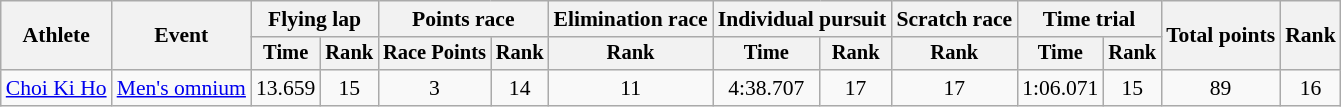<table class="wikitable" style="font-size:90%">
<tr>
<th rowspan="2">Athlete</th>
<th rowspan="2">Event</th>
<th colspan=2>Flying lap</th>
<th colspan=2>Points race</th>
<th>Elimination race</th>
<th colspan=2>Individual pursuit</th>
<th>Scratch race</th>
<th colspan=2>Time trial</th>
<th rowspan=2>Total points</th>
<th rowspan=2>Rank</th>
</tr>
<tr style="font-size:95%">
<th>Time</th>
<th>Rank</th>
<th>Race Points</th>
<th>Rank</th>
<th>Rank</th>
<th>Time</th>
<th>Rank</th>
<th>Rank</th>
<th>Time</th>
<th>Rank</th>
</tr>
<tr align=center>
<td align=left><a href='#'>Choi Ki Ho</a></td>
<td align=left><a href='#'>Men's omnium</a></td>
<td>13.659</td>
<td>15</td>
<td>3</td>
<td>14</td>
<td>11</td>
<td>4:38.707</td>
<td>17</td>
<td>17</td>
<td>1:06.071</td>
<td>15</td>
<td>89</td>
<td>16</td>
</tr>
</table>
